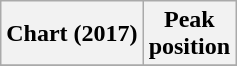<table class="wikitable plainrowheaders" style="text-align:center">
<tr>
<th>Chart (2017)</th>
<th>Peak<br>position</th>
</tr>
<tr>
</tr>
</table>
